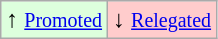<table class="wikitable" align="center">
<tr>
<td style="background:#ddffdd">↑ <small><a href='#'>Promoted</a></small></td>
<td style="background:#ffcccc">↓ <small><a href='#'>Relegated</a></small></td>
</tr>
</table>
